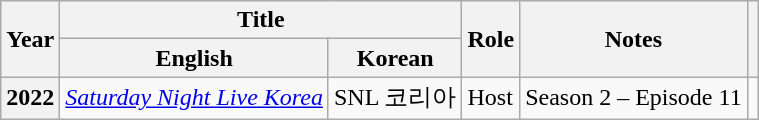<table class="wikitable sortable plainrowheaders">
<tr>
<th scope="col" rowspan="2">Year</th>
<th scope="col" colspan="2">Title</th>
<th scope="col" rowspan="2">Role</th>
<th scope="col" rowspan="2" class="unsortable">Notes</th>
<th scope="col" rowspan="2" class="unsortable"></th>
</tr>
<tr>
<th>English</th>
<th>Korean</th>
</tr>
<tr>
<th scope="row">2022</th>
<td><em><a href='#'>Saturday Night Live Korea</a></em></td>
<td>SNL 코리아</td>
<td>Host</td>
<td>Season 2 – Episode 11</td>
<td></td>
</tr>
</table>
